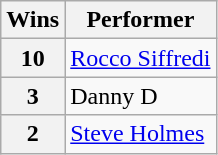<table class="wikitable sortable">
<tr>
<th>Wins</th>
<th>Performer</th>
</tr>
<tr>
<th>10</th>
<td> <a href='#'>Rocco Siffredi</a></td>
</tr>
<tr>
<th>3</th>
<td> Danny D</td>
</tr>
<tr>
<th>2</th>
<td> <a href='#'>Steve Holmes</a></td>
</tr>
</table>
